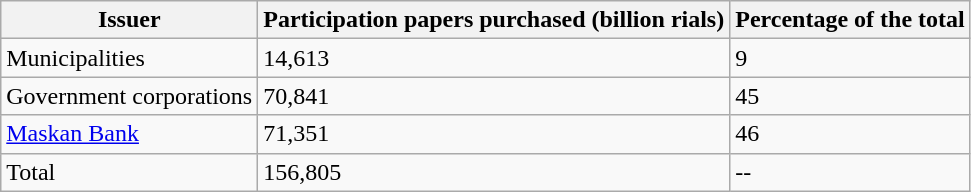<table class="wikitable">
<tr>
<th>Issuer</th>
<th>Participation papers purchased (billion rials)</th>
<th>Percentage of the total</th>
</tr>
<tr>
<td>Municipalities</td>
<td>14,613</td>
<td>9</td>
</tr>
<tr>
<td>Government corporations</td>
<td>70,841</td>
<td>45</td>
</tr>
<tr>
<td><a href='#'>Maskan Bank</a></td>
<td>71,351</td>
<td>46</td>
</tr>
<tr>
<td>Total</td>
<td>156,805</td>
<td>--</td>
</tr>
</table>
